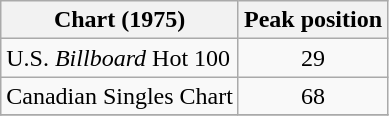<table class="wikitable">
<tr>
<th>Chart (1975)</th>
<th>Peak position</th>
</tr>
<tr>
<td>U.S. <em>Billboard</em> Hot 100</td>
<td align="center">29</td>
</tr>
<tr>
<td>Canadian Singles Chart</td>
<td align="center">68</td>
</tr>
<tr>
</tr>
</table>
